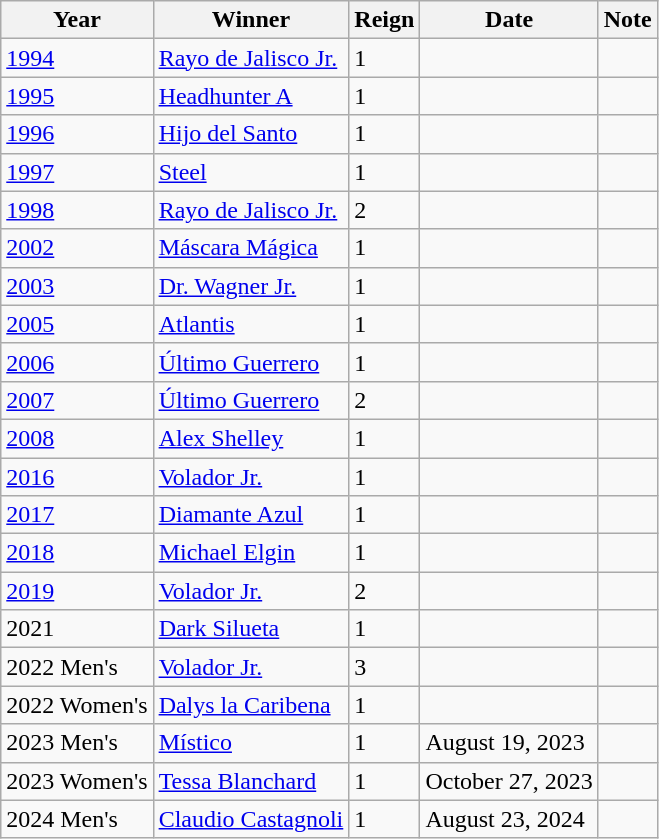<table class="wikitable sortable">
<tr>
<th>Year</th>
<th>Winner</th>
<th>Reign</th>
<th>Date</th>
<th>Note</th>
</tr>
<tr>
<td><a href='#'>1994</a></td>
<td><a href='#'>Rayo de Jalisco Jr.</a></td>
<td>1</td>
<td></td>
<td></td>
</tr>
<tr>
<td><a href='#'>1995</a></td>
<td><a href='#'>Headhunter A</a></td>
<td>1</td>
<td></td>
<td></td>
</tr>
<tr>
<td><a href='#'>1996</a></td>
<td><a href='#'>Hijo del Santo</a></td>
<td>1</td>
<td></td>
<td></td>
</tr>
<tr>
<td><a href='#'>1997</a></td>
<td><a href='#'>Steel</a></td>
<td>1</td>
<td></td>
<td></td>
</tr>
<tr>
<td><a href='#'>1998</a></td>
<td><a href='#'>Rayo de Jalisco Jr.</a></td>
<td>2</td>
<td></td>
<td></td>
</tr>
<tr>
<td><a href='#'>2002</a></td>
<td><a href='#'>Máscara Mágica</a></td>
<td>1</td>
<td></td>
<td></td>
</tr>
<tr>
<td><a href='#'>2003</a></td>
<td><a href='#'>Dr. Wagner Jr.</a></td>
<td>1</td>
<td></td>
<td></td>
</tr>
<tr>
<td><a href='#'>2005</a></td>
<td><a href='#'>Atlantis</a></td>
<td>1</td>
<td></td>
<td></td>
</tr>
<tr>
<td><a href='#'>2006</a></td>
<td><a href='#'>Último Guerrero</a></td>
<td>1</td>
<td></td>
<td></td>
</tr>
<tr>
<td><a href='#'>2007</a></td>
<td><a href='#'>Último Guerrero</a></td>
<td>2</td>
<td></td>
<td></td>
</tr>
<tr>
<td><a href='#'>2008</a></td>
<td><a href='#'>Alex Shelley</a></td>
<td>1</td>
<td></td>
<td></td>
</tr>
<tr>
<td><a href='#'>2016</a></td>
<td><a href='#'>Volador Jr.</a></td>
<td>1</td>
<td></td>
<td></td>
</tr>
<tr>
<td><a href='#'>2017</a></td>
<td><a href='#'>Diamante Azul</a></td>
<td>1</td>
<td></td>
<td></td>
</tr>
<tr>
<td><a href='#'>2018</a></td>
<td><a href='#'>Michael Elgin</a></td>
<td>1</td>
<td></td>
<td></td>
</tr>
<tr>
<td><a href='#'>2019</a></td>
<td><a href='#'>Volador Jr.</a></td>
<td>2</td>
<td></td>
<td></td>
</tr>
<tr>
<td>2021</td>
<td><a href='#'>Dark Silueta</a></td>
<td>1</td>
<td></td>
<td></td>
</tr>
<tr>
<td>2022 Men's</td>
<td><a href='#'>Volador Jr.</a></td>
<td>3</td>
<td></td>
<td></td>
</tr>
<tr>
<td>2022 Women's</td>
<td><a href='#'>Dalys la Caribena</a></td>
<td>1</td>
<td></td>
<td></td>
</tr>
<tr>
<td>2023 Men's</td>
<td><a href='#'>Místico</a></td>
<td>1</td>
<td>August 19, 2023</td>
<td></td>
</tr>
<tr>
<td>2023 Women's</td>
<td><a href='#'>Tessa Blanchard</a></td>
<td>1</td>
<td>October 27, 2023</td>
<td></td>
</tr>
<tr>
<td>2024 Men's</td>
<td><a href='#'>Claudio Castagnoli</a></td>
<td>1</td>
<td>August 23, 2024</td>
<td></td>
</tr>
</table>
